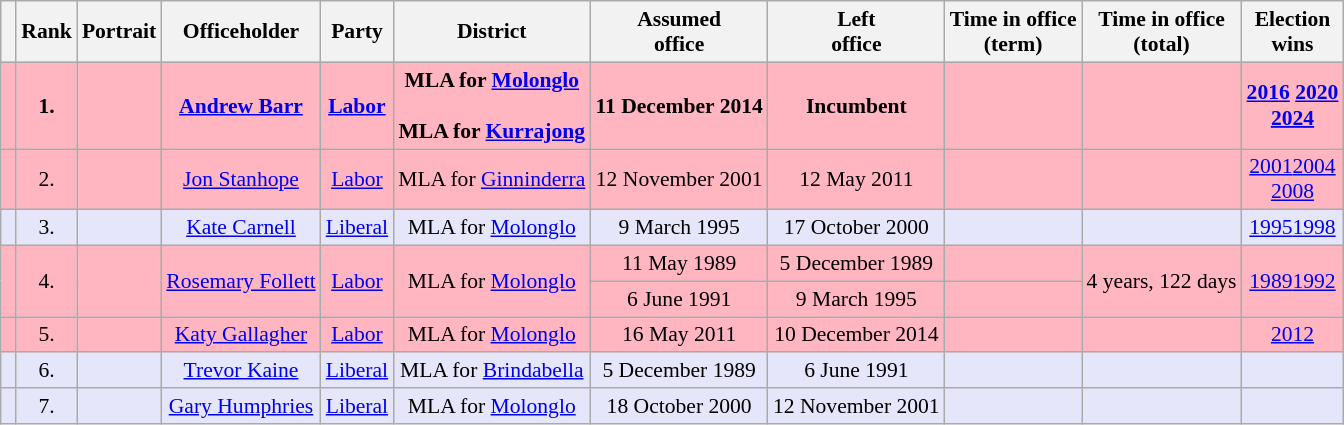<table class="wikitable" style="font-size: 90%" align="center">
<tr>
<th></th>
<th>Rank</th>
<th>Portrait</th>
<th>Officeholder</th>
<th>Party</th>
<th>District</th>
<th>Assumed<br>office</th>
<th>Left<br>office</th>
<th>Time in office<br>(term)</th>
<th>Time in office<br>(total)</th>
<th>Election<br>wins</th>
</tr>
<tr bgcolor="lightpink" align="center">
<td> </td>
<td><strong>1.</strong></td>
<td></td>
<td><strong><a href='#'>Andrew Barr</a><br></strong></td>
<td><strong><a href='#'>Labor</a></strong></td>
<td><strong>MLA for <a href='#'>Molonglo</a><br><br>MLA for <a href='#'>Kurrajong</a><br></strong></td>
<td><strong>11 December 2014</strong></td>
<td><strong>Incumbent</strong></td>
<td></td>
<td><strong></strong></td>
<td><strong><a href='#'>2016</a> <a href='#'>2020</a></strong><br><strong><u><a href='#'>2024</a></u></strong></td>
</tr>
<tr bgcolor="lightpink" align="center">
<td> </td>
<td>2.</td>
<td></td>
<td><a href='#'>Jon Stanhope</a><br></td>
<td><a href='#'>Labor</a></td>
<td>MLA for <a href='#'>Ginninderra</a><br></td>
<td>12 November 2001</td>
<td>12 May 2011</td>
<td></td>
<td></td>
<td><a href='#'>2001</a><a href='#'>2004</a><br><a href='#'>2008</a></td>
</tr>
<tr bgcolor="lavender" align="center">
<td> </td>
<td>3.</td>
<td></td>
<td><a href='#'>Kate Carnell</a><br></td>
<td><a href='#'>Liberal</a></td>
<td>MLA for <a href='#'>Molonglo</a><br></td>
<td>9 March 1995</td>
<td>17 October 2000</td>
<td></td>
<td></td>
<td><a href='#'>1995</a><a href='#'>1998</a></td>
</tr>
<tr bgcolor="lightpink" align="center">
<td rowspan=2 > </td>
<td rowspan=2>4.</td>
<td rowspan="2"></td>
<td rowspan="2"><a href='#'>Rosemary Follett</a><br></td>
<td rowspan=2><a href='#'>Labor</a></td>
<td rowspan=2>MLA for <a href='#'>Molonglo</a><br></td>
<td>11 May 1989</td>
<td>5 December 1989</td>
<td><em></em></td>
<td rowspan=2>4 years, 122 days</td>
<td rowspan=2><a href='#'>1989</a><a href='#'>1992</a></td>
</tr>
<tr bgcolor="lightpink" align="center">
<td>6 June 1991</td>
<td>9 March 1995</td>
<td><em></em></td>
</tr>
<tr bgcolor="lightpink" align="center">
<td> </td>
<td>5.</td>
<td></td>
<td><a href='#'>Katy Gallagher</a><br></td>
<td><a href='#'>Labor</a></td>
<td>MLA for <a href='#'>Molonglo</a><br></td>
<td>16 May 2011</td>
<td>10 December 2014</td>
<td></td>
<td></td>
<td><a href='#'>2012</a></td>
</tr>
<tr bgcolor="lavender" align="center">
<td> </td>
<td>6.</td>
<td></td>
<td><a href='#'>Trevor Kaine</a><br></td>
<td><a href='#'>Liberal</a></td>
<td>MLA for <a href='#'>Brindabella</a><br></td>
<td>5 December 1989</td>
<td>6 June 1991</td>
<td></td>
<td></td>
<td></td>
</tr>
<tr bgcolor="lavender" align="center">
<td> </td>
<td>7.</td>
<td></td>
<td><a href='#'>Gary Humphries</a><br></td>
<td><a href='#'>Liberal</a></td>
<td>MLA for <a href='#'>Molonglo</a><br></td>
<td>18 October 2000</td>
<td>12 November 2001</td>
<td></td>
<td></td>
<td></td>
</tr>
</table>
